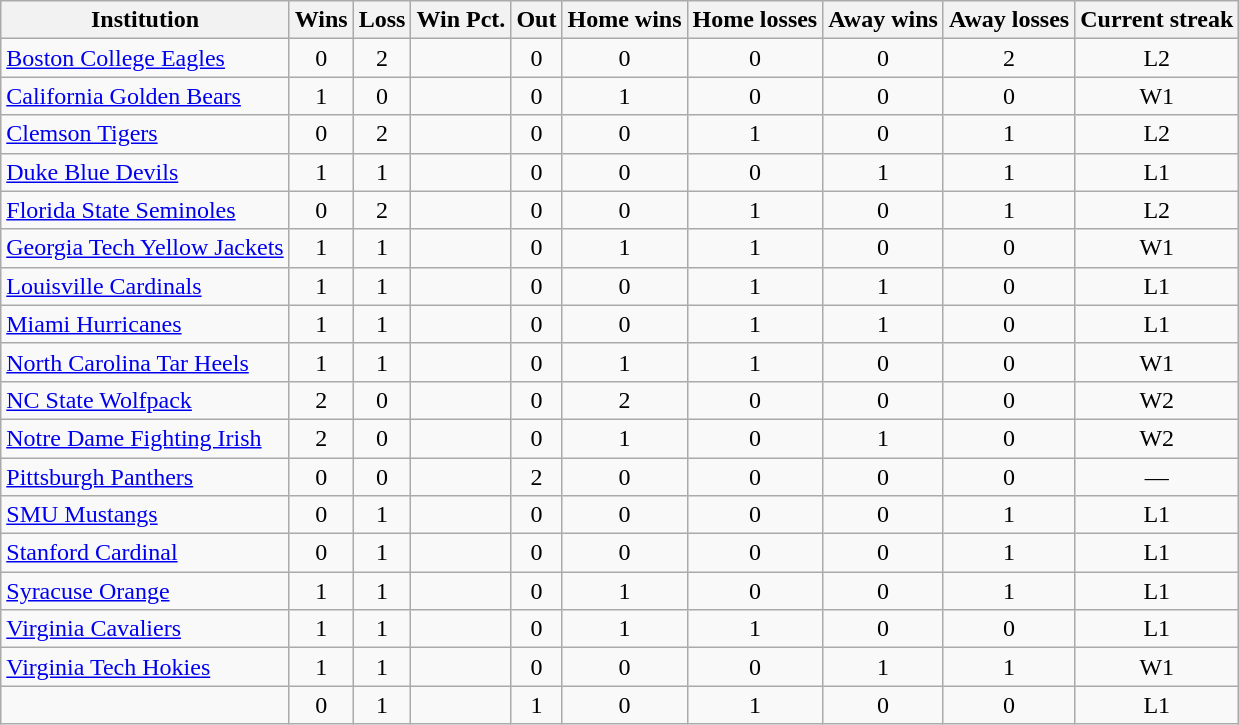<table class="wikitable sortable" style="text-align:center;">
<tr>
<th>Institution</th>
<th>Wins</th>
<th>Loss</th>
<th>Win Pct.</th>
<th>Out</th>
<th>Home wins</th>
<th>Home losses</th>
<th>Away wins</th>
<th>Away losses</th>
<th>Current streak</th>
</tr>
<tr>
<td style="text-align:left"><a href='#'>Boston College Eagles</a></td>
<td>0</td>
<td>2</td>
<td></td>
<td>0</td>
<td>0</td>
<td>0</td>
<td>0</td>
<td>2</td>
<td>L2</td>
</tr>
<tr>
<td style="text-align:left"><a href='#'>California Golden Bears</a></td>
<td>1</td>
<td>0</td>
<td></td>
<td>0</td>
<td>1</td>
<td>0</td>
<td>0</td>
<td>0</td>
<td>W1</td>
</tr>
<tr>
<td style="text-align:left"><a href='#'>Clemson Tigers</a></td>
<td>0</td>
<td>2</td>
<td></td>
<td>0</td>
<td>0</td>
<td>1</td>
<td>0</td>
<td>1</td>
<td>L2</td>
</tr>
<tr>
<td style="text-align:left"><a href='#'>Duke Blue Devils</a></td>
<td>1</td>
<td>1</td>
<td></td>
<td>0</td>
<td>0</td>
<td>0</td>
<td>1</td>
<td>1</td>
<td>L1</td>
</tr>
<tr>
<td style="text-align:left"><a href='#'>Florida State Seminoles</a></td>
<td>0</td>
<td>2</td>
<td></td>
<td>0</td>
<td>0</td>
<td>1</td>
<td>0</td>
<td>1</td>
<td>L2</td>
</tr>
<tr>
<td style="text-align:left"><a href='#'>Georgia Tech Yellow Jackets</a></td>
<td>1</td>
<td>1</td>
<td></td>
<td>0</td>
<td>1</td>
<td>1</td>
<td>0</td>
<td>0</td>
<td>W1</td>
</tr>
<tr>
<td style="text-align:left"><a href='#'>Louisville Cardinals</a></td>
<td>1</td>
<td>1</td>
<td></td>
<td>0</td>
<td>0</td>
<td>1</td>
<td>1</td>
<td>0</td>
<td>L1</td>
</tr>
<tr>
<td style="text-align:left"><a href='#'>Miami Hurricanes</a></td>
<td>1</td>
<td>1</td>
<td></td>
<td>0</td>
<td>0</td>
<td>1</td>
<td>1</td>
<td>0</td>
<td>L1</td>
</tr>
<tr>
<td style="text-align:left"><a href='#'>North Carolina Tar Heels</a></td>
<td>1</td>
<td>1</td>
<td></td>
<td>0</td>
<td>1</td>
<td>1</td>
<td>0</td>
<td>0</td>
<td>W1</td>
</tr>
<tr>
<td style="text-align:left"><a href='#'>NC State Wolfpack</a></td>
<td>2</td>
<td>0</td>
<td></td>
<td>0</td>
<td>2</td>
<td>0</td>
<td>0</td>
<td>0</td>
<td>W2</td>
</tr>
<tr>
<td style="text-align:left"><a href='#'>Notre Dame Fighting Irish</a></td>
<td>2</td>
<td>0</td>
<td></td>
<td>0</td>
<td>1</td>
<td>0</td>
<td>1</td>
<td>0</td>
<td>W2</td>
</tr>
<tr>
<td style="text-align:left"><a href='#'>Pittsburgh Panthers</a></td>
<td>0</td>
<td>0</td>
<td></td>
<td>2</td>
<td>0</td>
<td>0</td>
<td>0</td>
<td>0</td>
<td>—</td>
</tr>
<tr>
<td style="text-align:left"><a href='#'>SMU Mustangs</a></td>
<td>0</td>
<td>1</td>
<td></td>
<td>0</td>
<td>0</td>
<td>0</td>
<td>0</td>
<td>1</td>
<td>L1</td>
</tr>
<tr>
<td style="text-align:left"><a href='#'>Stanford Cardinal</a></td>
<td>0</td>
<td>1</td>
<td></td>
<td>0</td>
<td>0</td>
<td>0</td>
<td>0</td>
<td>1</td>
<td>L1</td>
</tr>
<tr>
<td style="text-align:left"><a href='#'>Syracuse Orange</a></td>
<td>1</td>
<td>1</td>
<td></td>
<td>0</td>
<td>1</td>
<td>0</td>
<td>0</td>
<td>1</td>
<td>L1</td>
</tr>
<tr>
<td style="text-align:left"><a href='#'>Virginia Cavaliers</a></td>
<td>1</td>
<td>1</td>
<td></td>
<td>0</td>
<td>1</td>
<td>1</td>
<td>0</td>
<td>0</td>
<td>L1</td>
</tr>
<tr>
<td style="text-align:left"><a href='#'>Virginia Tech Hokies</a></td>
<td>1</td>
<td>1</td>
<td></td>
<td>0</td>
<td>0</td>
<td>0</td>
<td>1</td>
<td>1</td>
<td>W1</td>
</tr>
<tr>
<td style="text-align:left"></td>
<td>0</td>
<td>1</td>
<td></td>
<td>1</td>
<td>0</td>
<td>1</td>
<td>0</td>
<td>0</td>
<td>L1</td>
</tr>
</table>
